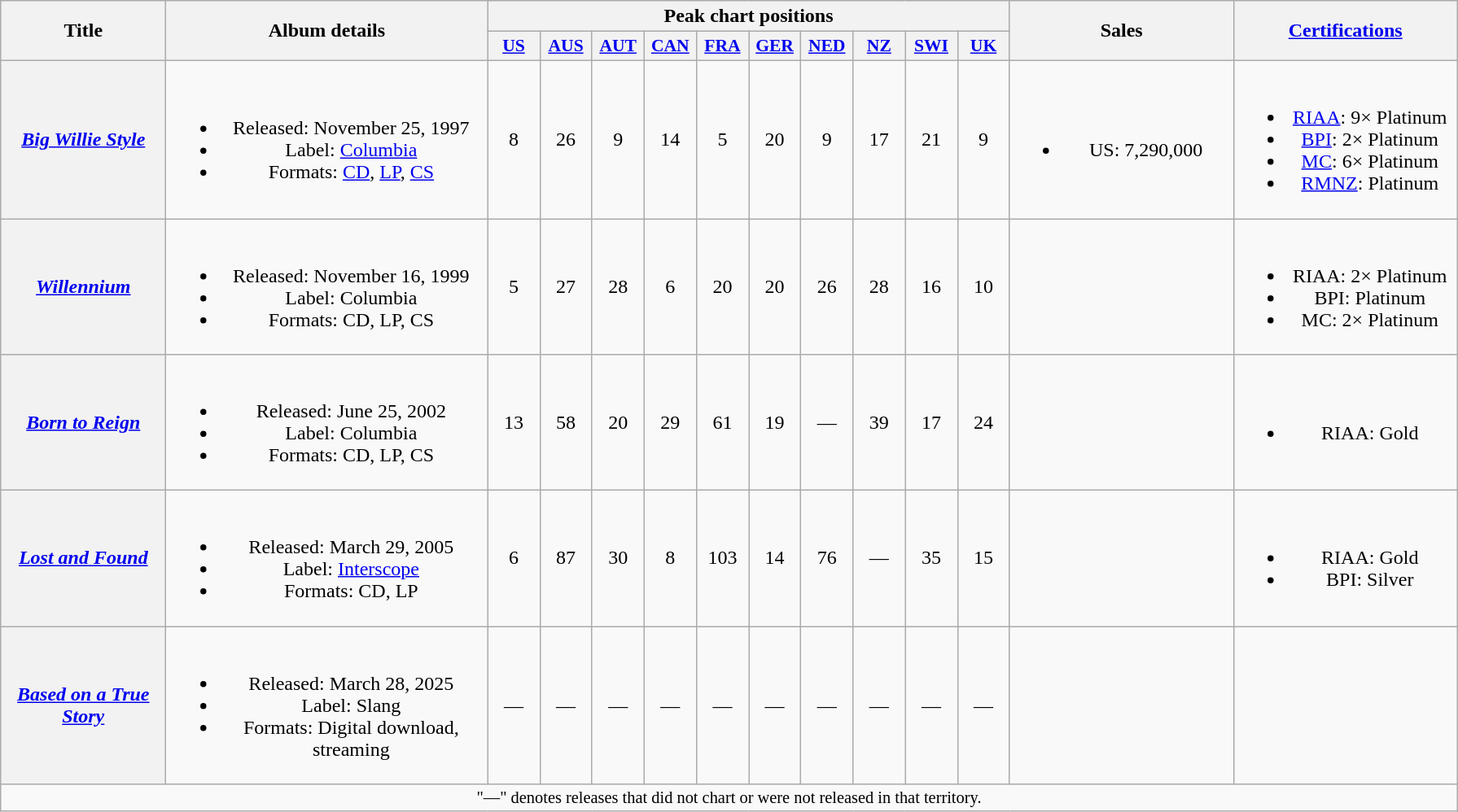<table class="wikitable plainrowheaders" style="text-align:center;">
<tr>
<th scope="col" rowspan="2" style="width:8em;">Title</th>
<th scope="col" rowspan="2" style="width:16em;">Album details</th>
<th scope="col" colspan="10">Peak chart positions</th>
<th scope="col" rowspan="2" style="width:11em;">Sales</th>
<th scope="col" rowspan="2" style="width:11em;"><a href='#'>Certifications</a></th>
</tr>
<tr>
<th scope="col" style="width:2.5em;font-size:90%;"><a href='#'>US</a><br></th>
<th scope="col" style="width:2.5em;font-size:90%;"><a href='#'>AUS</a><br></th>
<th scope="col" style="width:2.5em;font-size:90%;"><a href='#'>AUT</a><br></th>
<th scope="col" style="width:2.5em;font-size:90%;"><a href='#'>CAN</a><br></th>
<th scope="col" style="width:2.5em;font-size:90%;"><a href='#'>FRA</a><br></th>
<th scope="col" style="width:2.5em;font-size:90%;"><a href='#'>GER</a><br></th>
<th scope="col" style="width:2.5em;font-size:90%;"><a href='#'>NED</a><br></th>
<th scope="col" style="width:2.5em;font-size:90%;"><a href='#'>NZ</a><br></th>
<th scope="col" style="width:2.5em;font-size:90%;"><a href='#'>SWI</a><br></th>
<th scope="col" style="width:2.5em;font-size:90%;"><a href='#'>UK</a><br></th>
</tr>
<tr>
<th scope="row"><em><a href='#'>Big Willie Style</a></em></th>
<td><br><ul><li>Released: November 25, 1997</li><li>Label: <a href='#'>Columbia</a></li><li>Formats: <a href='#'>CD</a>, <a href='#'>LP</a>, <a href='#'>CS</a></li></ul></td>
<td>8</td>
<td>26</td>
<td>9</td>
<td>14</td>
<td>5</td>
<td>20</td>
<td>9</td>
<td>17</td>
<td>21</td>
<td>9</td>
<td><br><ul><li>US: 7,290,000</li></ul></td>
<td><br><ul><li><a href='#'>RIAA</a>: 9× Platinum</li><li><a href='#'>BPI</a>: 2× Platinum</li><li><a href='#'>MC</a>: 6× Platinum</li><li><a href='#'>RMNZ</a>: Platinum</li></ul></td>
</tr>
<tr>
<th scope="row"><em><a href='#'>Willennium</a></em></th>
<td><br><ul><li>Released: November 16, 1999</li><li>Label: Columbia</li><li>Formats: CD, LP, CS</li></ul></td>
<td>5</td>
<td>27</td>
<td>28</td>
<td>6</td>
<td>20</td>
<td>20</td>
<td>26</td>
<td>28</td>
<td>16</td>
<td>10</td>
<td></td>
<td><br><ul><li>RIAA: 2× Platinum</li><li>BPI: Platinum</li><li>MC: 2× Platinum</li></ul></td>
</tr>
<tr>
<th scope="row"><em><a href='#'>Born to Reign</a></em></th>
<td><br><ul><li>Released: June 25, 2002</li><li>Label: Columbia</li><li>Formats: CD, LP, CS</li></ul></td>
<td>13</td>
<td>58</td>
<td>20</td>
<td>29</td>
<td>61</td>
<td>19</td>
<td>—</td>
<td>39</td>
<td>17</td>
<td>24</td>
<td></td>
<td><br><ul><li>RIAA: Gold</li></ul></td>
</tr>
<tr>
<th scope="row"><em><a href='#'>Lost and Found</a></em></th>
<td><br><ul><li>Released: March 29, 2005</li><li>Label: <a href='#'>Interscope</a></li><li>Formats: CD, LP</li></ul></td>
<td>6</td>
<td>87</td>
<td>30</td>
<td>8</td>
<td>103</td>
<td>14</td>
<td>76</td>
<td>—</td>
<td>35</td>
<td>15</td>
<td></td>
<td><br><ul><li>RIAA: Gold</li><li>BPI: Silver</li></ul></td>
</tr>
<tr>
<th scope="row"><em><a href='#'>Based on a True Story</a></em></th>
<td><br><ul><li>Released: March 28, 2025</li><li>Label: Slang</li><li>Formats: Digital download, streaming</li></ul></td>
<td>—</td>
<td>—</td>
<td>—</td>
<td>—</td>
<td>—</td>
<td>—</td>
<td>—</td>
<td>—</td>
<td>—</td>
<td>—</td>
<td></td>
<td></td>
</tr>
<tr>
<td align="center" colspan="15" style="font-size:85%">"—" denotes releases that did not chart or were not released in that territory.</td>
</tr>
</table>
